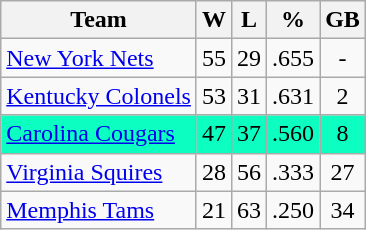<table class="wikitable" style="text-align: center;">
<tr>
<th>Team</th>
<th>W</th>
<th>L</th>
<th>%</th>
<th>GB</th>
</tr>
<tr>
<td align="left"><a href='#'>New York Nets</a></td>
<td>55</td>
<td>29</td>
<td>.655</td>
<td>-</td>
</tr>
<tr>
<td align="left"><a href='#'>Kentucky Colonels</a></td>
<td>53</td>
<td>31</td>
<td>.631</td>
<td>2</td>
</tr>
<tr bgcolor=“ccffcc”>
<td align="left"><a href='#'>Carolina Cougars</a></td>
<td>47</td>
<td>37</td>
<td>.560</td>
<td>8</td>
</tr>
<tr>
<td align="left"><a href='#'>Virginia Squires</a></td>
<td>28</td>
<td>56</td>
<td>.333</td>
<td>27</td>
</tr>
<tr>
<td align="left"><a href='#'>Memphis Tams</a></td>
<td>21</td>
<td>63</td>
<td>.250</td>
<td>34</td>
</tr>
</table>
